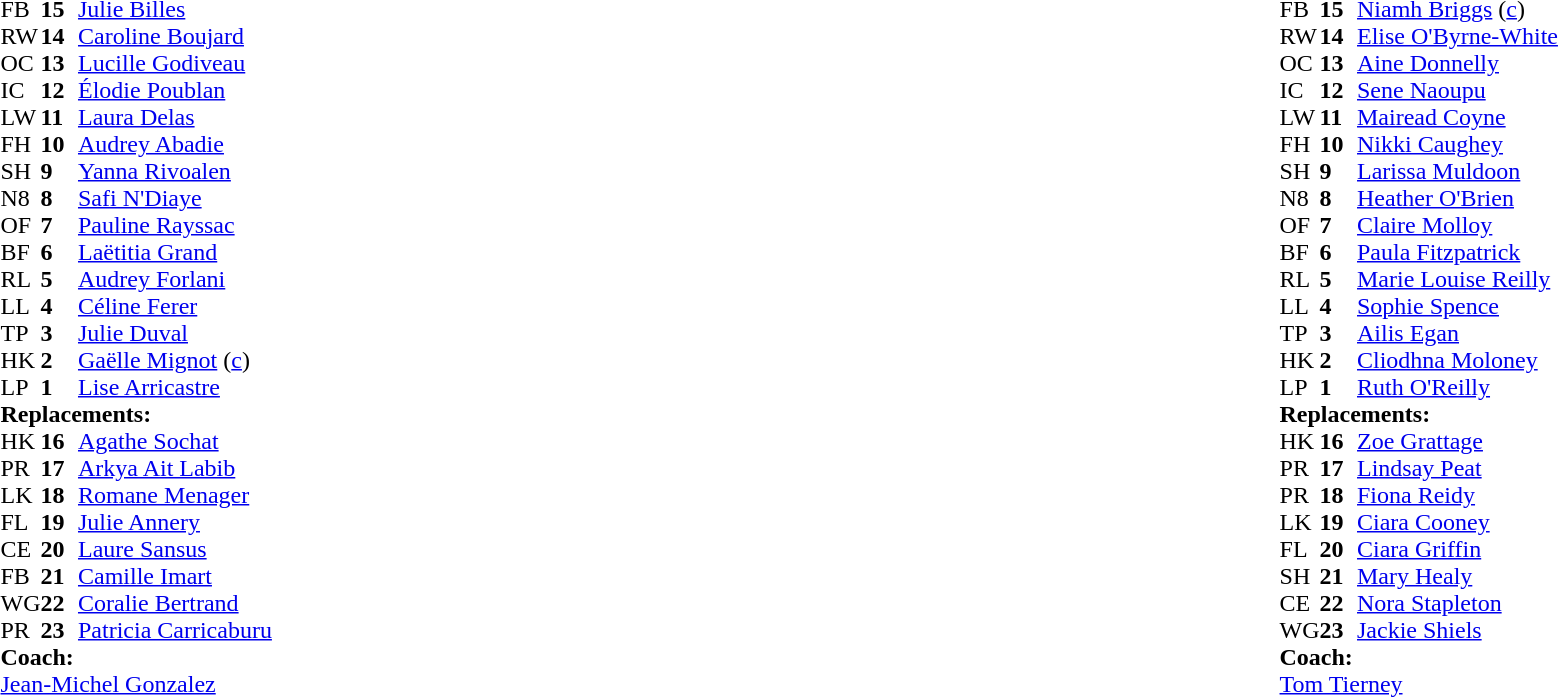<table style="width:100%">
<tr>
<td style="vertical-align:top; width:50%"><br><table cellspacing="0" cellpadding="0">
<tr>
<th width="25"></th>
<th width="25"></th>
</tr>
<tr>
<td>FB</td>
<td><strong>15</strong></td>
<td><a href='#'>Julie Billes</a></td>
<td></td>
<td></td>
</tr>
<tr>
<td>RW</td>
<td><strong>14</strong></td>
<td><a href='#'>Caroline Boujard</a></td>
</tr>
<tr>
<td>OC</td>
<td><strong>13</strong></td>
<td><a href='#'>Lucille Godiveau</a></td>
</tr>
<tr>
<td>IC</td>
<td><strong>12</strong></td>
<td><a href='#'>Élodie Poublan</a></td>
</tr>
<tr>
<td>LW</td>
<td><strong>11</strong></td>
<td><a href='#'>Laura Delas</a></td>
</tr>
<tr>
<td>FH</td>
<td><strong>10</strong></td>
<td><a href='#'>Audrey Abadie</a></td>
<td></td>
<td></td>
</tr>
<tr>
<td>SH</td>
<td><strong>9</strong></td>
<td><a href='#'>Yanna Rivoalen</a></td>
<td></td>
<td></td>
</tr>
<tr>
<td>N8</td>
<td><strong>8</strong></td>
<td><a href='#'>Safi N'Diaye</a></td>
</tr>
<tr>
<td>OF</td>
<td><strong>7</strong></td>
<td><a href='#'>Pauline Rayssac</a></td>
<td></td>
<td></td>
</tr>
<tr>
<td>BF</td>
<td><strong>6</strong></td>
<td><a href='#'>Laëtitia Grand</a></td>
</tr>
<tr>
<td>RL</td>
<td><strong>5</strong></td>
<td><a href='#'>Audrey Forlani</a></td>
<td></td>
<td></td>
</tr>
<tr>
<td>LL</td>
<td><strong>4</strong></td>
<td><a href='#'>Céline Ferer</a></td>
</tr>
<tr>
<td>TP</td>
<td><strong>3</strong></td>
<td><a href='#'>Julie Duval</a></td>
<td></td>
<td></td>
</tr>
<tr>
<td>HK</td>
<td><strong>2</strong></td>
<td><a href='#'>Gaëlle Mignot</a> (<a href='#'>c</a>)</td>
<td></td>
<td></td>
</tr>
<tr>
<td>LP</td>
<td><strong>1</strong></td>
<td><a href='#'>Lise Arricastre</a></td>
<td></td>
<td></td>
</tr>
<tr>
<td colspan=4><strong>Replacements:</strong></td>
</tr>
<tr>
<td>HK</td>
<td><strong>16</strong></td>
<td><a href='#'>Agathe Sochat</a></td>
<td></td>
<td></td>
</tr>
<tr>
<td>PR</td>
<td><strong>17</strong></td>
<td><a href='#'>Arkya Ait Labib</a></td>
<td></td>
<td></td>
</tr>
<tr>
<td>LK</td>
<td><strong>18</strong></td>
<td><a href='#'>Romane Menager</a></td>
<td></td>
<td></td>
</tr>
<tr>
<td>FL</td>
<td><strong>19</strong></td>
<td><a href='#'>Julie Annery</a></td>
<td></td>
<td></td>
</tr>
<tr>
<td>CE</td>
<td><strong>20</strong></td>
<td><a href='#'>Laure Sansus</a></td>
<td></td>
<td></td>
</tr>
<tr>
<td>FB</td>
<td><strong>21</strong></td>
<td><a href='#'>Camille Imart</a></td>
<td></td>
<td></td>
</tr>
<tr>
<td>WG</td>
<td><strong>22</strong></td>
<td><a href='#'>Coralie Bertrand</a></td>
<td></td>
<td></td>
</tr>
<tr>
<td>PR</td>
<td><strong>23</strong></td>
<td><a href='#'>Patricia Carricaburu</a></td>
<td></td>
<td></td>
</tr>
<tr>
<td colspan="4"><strong>Coach:</strong></td>
</tr>
<tr>
<td colspan="4"> <a href='#'>Jean-Michel Gonzalez</a></td>
</tr>
</table>
</td>
<td style="vertical-align:top"></td>
<td style="vertical-align:top; width:50%"><br><table cellspacing="0" cellpadding="0" style="margin:auto">
<tr>
<th width="25"></th>
<th width="25"></th>
</tr>
<tr>
<td>FB</td>
<td><strong>15</strong></td>
<td><a href='#'>Niamh Briggs</a> (<a href='#'>c</a>)</td>
</tr>
<tr>
<td>RW</td>
<td><strong>14</strong></td>
<td><a href='#'>Elise O'Byrne-White</a></td>
</tr>
<tr>
<td>OC</td>
<td><strong>13</strong></td>
<td><a href='#'>Aine Donnelly</a></td>
<td></td>
<td></td>
</tr>
<tr>
<td>IC</td>
<td><strong>12</strong></td>
<td><a href='#'>Sene Naoupu</a></td>
</tr>
<tr>
<td>LW</td>
<td><strong>11</strong></td>
<td><a href='#'>Mairead Coyne</a></td>
</tr>
<tr>
<td>FH</td>
<td><strong>10</strong></td>
<td><a href='#'>Nikki Caughey</a></td>
<td></td>
<td></td>
</tr>
<tr>
<td>SH</td>
<td><strong>9</strong></td>
<td><a href='#'>Larissa Muldoon</a></td>
<td></td>
<td></td>
</tr>
<tr>
<td>N8</td>
<td><strong>8</strong></td>
<td><a href='#'>Heather O'Brien</a></td>
<td></td>
<td></td>
</tr>
<tr>
<td>OF</td>
<td><strong>7</strong></td>
<td><a href='#'>Claire Molloy</a></td>
<td></td>
<td colspan="2"></td>
<td></td>
</tr>
<tr>
<td>BF</td>
<td><strong>6</strong></td>
<td><a href='#'>Paula Fitzpatrick</a></td>
</tr>
<tr>
<td>RL</td>
<td><strong>5</strong></td>
<td><a href='#'>Marie Louise Reilly</a></td>
</tr>
<tr>
<td>LL</td>
<td><strong>4</strong></td>
<td><a href='#'>Sophie Spence</a></td>
</tr>
<tr>
<td>TP</td>
<td><strong>3</strong></td>
<td><a href='#'>Ailis Egan</a></td>
<td></td>
<td></td>
</tr>
<tr>
<td>HK</td>
<td><strong>2</strong></td>
<td><a href='#'>Cliodhna Moloney</a></td>
<td></td>
<td></td>
</tr>
<tr>
<td>LP</td>
<td><strong>1</strong></td>
<td><a href='#'>Ruth O'Reilly</a></td>
<td></td>
<td></td>
</tr>
<tr>
<td colspan=4><strong>Replacements:</strong></td>
</tr>
<tr>
<td>HK</td>
<td><strong>16</strong></td>
<td><a href='#'>Zoe Grattage</a></td>
<td></td>
<td></td>
</tr>
<tr>
<td>PR</td>
<td><strong>17</strong></td>
<td><a href='#'>Lindsay Peat</a></td>
<td></td>
<td></td>
</tr>
<tr>
<td>PR</td>
<td><strong>18</strong></td>
<td><a href='#'>Fiona Reidy</a></td>
<td></td>
<td></td>
</tr>
<tr>
<td>LK</td>
<td><strong>19</strong></td>
<td><a href='#'>Ciara Cooney</a></td>
<td></td>
<td></td>
</tr>
<tr>
<td>FL</td>
<td><strong>20</strong></td>
<td><a href='#'>Ciara Griffin</a></td>
<td></td>
<td></td>
<td></td>
<td></td>
</tr>
<tr>
<td>SH</td>
<td><strong>21</strong></td>
<td><a href='#'>Mary Healy</a></td>
<td></td>
<td></td>
</tr>
<tr>
<td>CE</td>
<td><strong>22</strong></td>
<td><a href='#'>Nora Stapleton</a></td>
<td></td>
<td></td>
</tr>
<tr>
<td>WG</td>
<td><strong>23</strong></td>
<td><a href='#'>Jackie Shiels</a></td>
<td></td>
<td></td>
</tr>
<tr>
<td colspan="4"><strong>Coach:</strong></td>
</tr>
<tr>
<td colspan="4"> <a href='#'>Tom Tierney</a></td>
</tr>
</table>
</td>
</tr>
</table>
